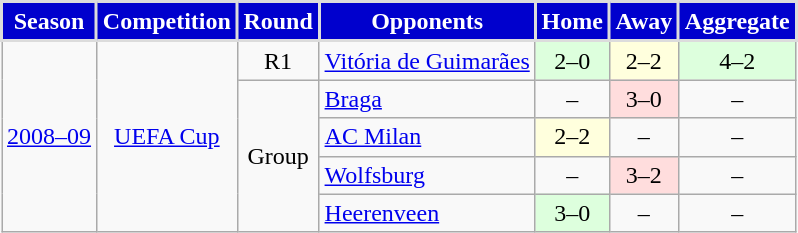<table class="wikitable" style="text-align: center">
<tr>
<th style="background-color:mediumblue; color:white; border:2px solid gainsboro" scope="col">Season</th>
<th style="background-color:mediumblue; color:white; border:2px solid gainsboro" scope="col">Competition</th>
<th style="background-color:mediumblue; color:white; border:2px solid gainsboro" scope="col">Round</th>
<th style="background-color:mediumblue; color:white; border:2px solid gainsboro" scope="col">Opponents</th>
<th style="background-color:mediumblue; color:white; border:2px solid gainsboro" scope="col">Home</th>
<th style="background-color:mediumblue; color:white; border:2px solid gainsboro" scope="col">Away</th>
<th style="background-color:mediumblue; color:white; border:2px solid gainsboro" scope="col">Aggregate</th>
</tr>
<tr>
<td rowspan="5"><a href='#'>2008–09</a></td>
<td rowspan="5"><a href='#'>UEFA Cup</a></td>
<td>R1</td>
<td align=left> <a href='#'>Vitória de Guimarães</a></td>
<td style="background:#dfd;">2–0</td>
<td style="background:#ffd;">2–2</td>
<td style="background:#dfd;">4–2</td>
</tr>
<tr>
<td rowspan=4>Group</td>
<td align=left> <a href='#'>Braga</a></td>
<td>–</td>
<td style="background:#fdd;">3–0</td>
<td>–</td>
</tr>
<tr>
<td align=left> <a href='#'>AC Milan</a></td>
<td style="background:#ffd;">2–2</td>
<td>–</td>
<td>–</td>
</tr>
<tr>
<td align=left> <a href='#'>Wolfsburg</a></td>
<td>–</td>
<td style="background:#fdd;">3–2</td>
<td>–</td>
</tr>
<tr>
<td align=left> <a href='#'>Heerenveen</a></td>
<td style="background:#dfd;">3–0</td>
<td>–</td>
<td>–</td>
</tr>
</table>
